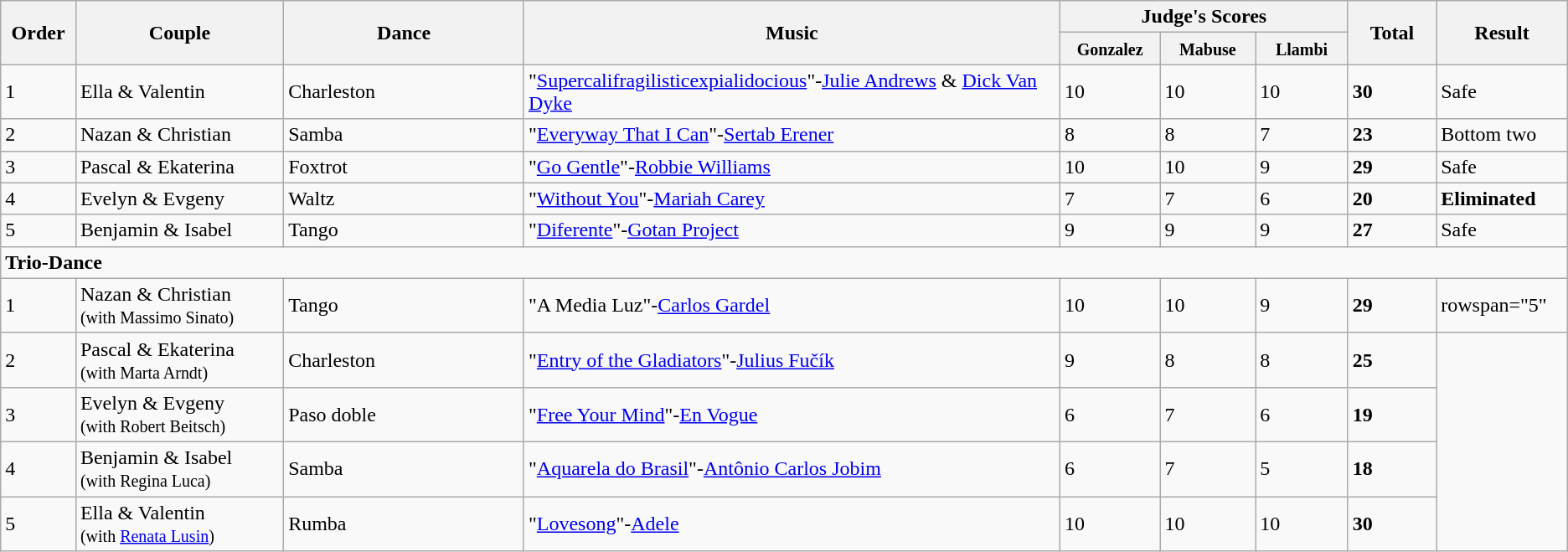<table class="wikitable sortable center">
<tr>
<th rowspan="2" style="width: 4em">Order</th>
<th rowspan="2" style="width: 17em">Couple</th>
<th rowspan="2" style="width: 20em">Dance</th>
<th rowspan="2" style="width: 40em">Music</th>
<th colspan="3">Judge's Scores</th>
<th rowspan="2" style="width: 6em">Total</th>
<th rowspan="2" style="width: 7em">Result</th>
</tr>
<tr>
<th style="width: 6em"><small>Gonzalez</small></th>
<th style="width: 6em"><small>Mabuse</small></th>
<th style="width: 6em"><small>Llambi</small></th>
</tr>
<tr>
<td>1</td>
<td>Ella & Valentin</td>
<td>Charleston</td>
<td>"<a href='#'>Supercalifragilisticexpialidocious</a>"-<a href='#'>Julie Andrews</a> & <a href='#'>Dick Van Dyke</a></td>
<td>10</td>
<td>10</td>
<td>10</td>
<td><strong>30</strong></td>
<td>Safe</td>
</tr>
<tr>
<td>2</td>
<td>Nazan & Christian</td>
<td>Samba</td>
<td>"<a href='#'>Everyway That I Can</a>"-<a href='#'>Sertab Erener</a></td>
<td>8</td>
<td>8</td>
<td>7</td>
<td><strong>23</strong></td>
<td>Bottom two</td>
</tr>
<tr>
<td>3</td>
<td>Pascal & Ekaterina</td>
<td>Foxtrot</td>
<td>"<a href='#'>Go Gentle</a>"-<a href='#'>Robbie Williams</a></td>
<td>10</td>
<td>10</td>
<td>9</td>
<td><strong>29</strong></td>
<td>Safe</td>
</tr>
<tr>
<td>4</td>
<td>Evelyn & Evgeny</td>
<td>Waltz</td>
<td>"<a href='#'>Without You</a>"-<a href='#'>Mariah Carey</a></td>
<td>7</td>
<td>7</td>
<td>6</td>
<td><strong>20</strong></td>
<td><strong>Eliminated</strong></td>
</tr>
<tr>
<td>5</td>
<td>Benjamin & Isabel</td>
<td>Tango</td>
<td>"<a href='#'>Diferente</a>"-<a href='#'>Gotan Project</a></td>
<td>9</td>
<td>9</td>
<td>9</td>
<td><strong>27</strong></td>
<td>Safe</td>
</tr>
<tr>
<td colspan="9"><strong>Trio-Dance</strong></td>
</tr>
<tr>
<td>1</td>
<td>Nazan & Christian<br><small>(with Massimo Sinato)</small></td>
<td>Tango</td>
<td>"A Media Luz"-<a href='#'>Carlos Gardel</a></td>
<td>10</td>
<td>10</td>
<td>9</td>
<td><strong>29</strong></td>
<td>rowspan="5" </td>
</tr>
<tr>
<td>2</td>
<td>Pascal & Ekaterina<br><small>(with Marta Arndt)</small></td>
<td>Charleston</td>
<td>"<a href='#'>Entry of the Gladiators</a>"-<a href='#'>Julius Fučík</a></td>
<td>9</td>
<td>8</td>
<td>8</td>
<td><strong>25</strong></td>
</tr>
<tr>
<td>3</td>
<td>Evelyn & Evgeny<br><small>(with Robert Beitsch)</small></td>
<td>Paso doble</td>
<td>"<a href='#'>Free Your Mind</a>"-<a href='#'>En Vogue</a></td>
<td>6</td>
<td>7</td>
<td>6</td>
<td><strong>19</strong></td>
</tr>
<tr>
<td>4</td>
<td>Benjamin & Isabel<br><small>(with Regina Luca)</small></td>
<td>Samba</td>
<td>"<a href='#'>Aquarela do Brasil</a>"-<a href='#'>Antônio Carlos Jobim</a></td>
<td>6</td>
<td>7</td>
<td>5</td>
<td><strong>18</strong></td>
</tr>
<tr>
<td>5</td>
<td>Ella & Valentin<br><small>(with <a href='#'>Renata Lusin</a>)</small></td>
<td>Rumba</td>
<td>"<a href='#'>Lovesong</a>"-<a href='#'>Adele</a></td>
<td>10</td>
<td>10</td>
<td>10</td>
<td><strong>30</strong></td>
</tr>
</table>
